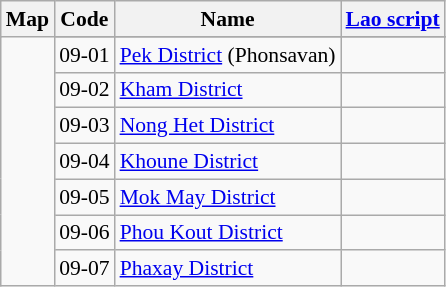<table class="wikitable"  style="font-size:90%;">
<tr>
<th>Map</th>
<th>Code</th>
<th>Name</th>
<th><a href='#'>Lao script</a></th>
</tr>
<tr>
<td rowspan=9></td>
</tr>
<tr>
<td>09-01</td>
<td><a href='#'>Pek District</a> (Phonsavan)</td>
<td></td>
</tr>
<tr>
<td>09-02</td>
<td><a href='#'>Kham District</a></td>
<td></td>
</tr>
<tr>
<td>09-03</td>
<td><a href='#'>Nong Het District</a></td>
<td></td>
</tr>
<tr>
<td>09-04</td>
<td><a href='#'>Khoune District</a></td>
<td></td>
</tr>
<tr>
<td>09-05</td>
<td><a href='#'>Mok May District</a></td>
<td></td>
</tr>
<tr>
<td>09-06</td>
<td><a href='#'>Phou Kout District</a></td>
<td></td>
</tr>
<tr>
<td>09-07</td>
<td><a href='#'>Phaxay District</a></td>
<td></td>
</tr>
</table>
